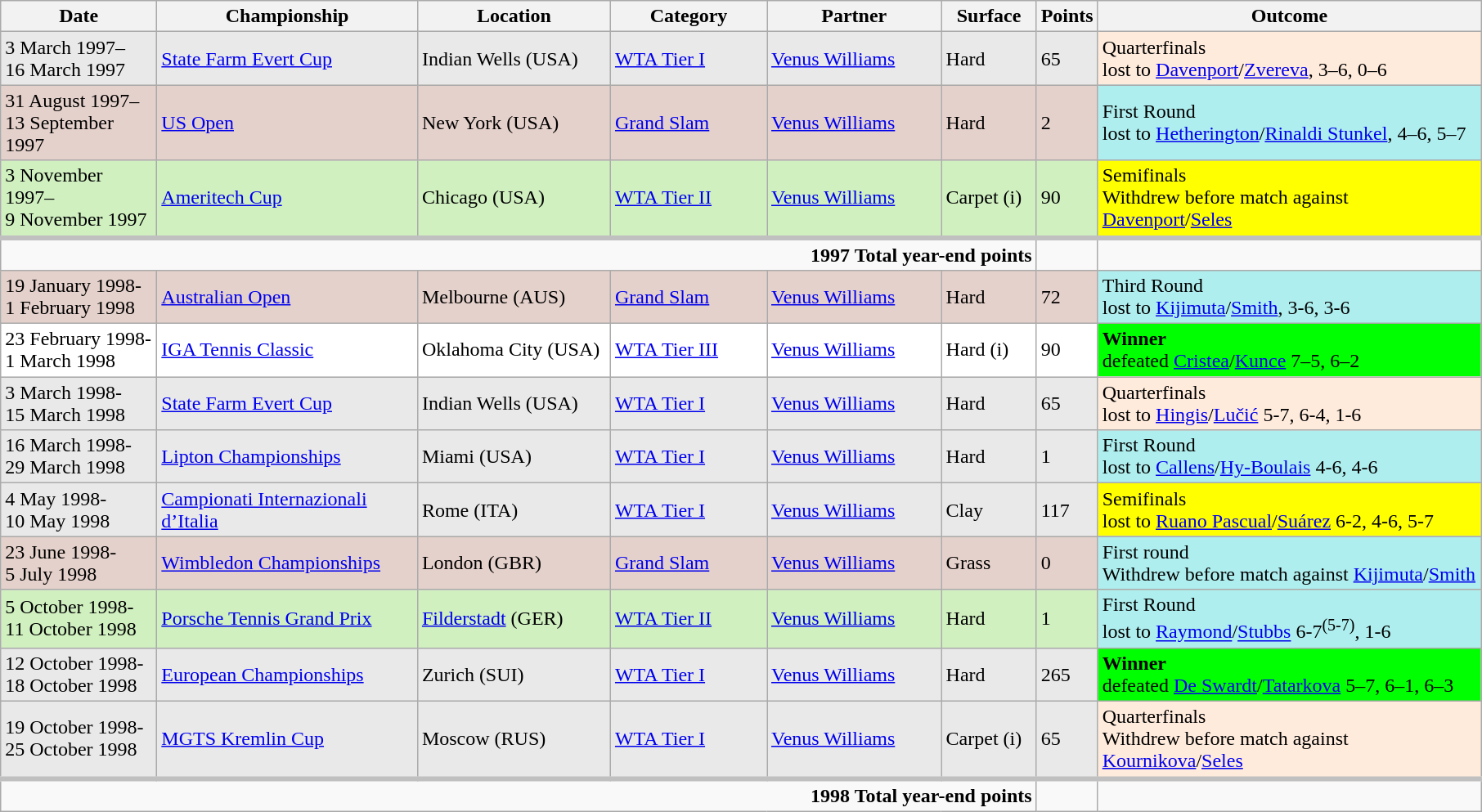<table class="wikitable">
<tr>
<th width=120>Date</th>
<th width=205>Championship</th>
<th width=150>Location</th>
<th width=120>Category</th>
<th width=135>Partner</th>
<th width=70>Surface</th>
<th width=40>Points</th>
<th width=305>Outcome</th>
</tr>
<tr style="background:#E9E9E9">
<td>3 March 1997–<br>16 March 1997</td>
<td><a href='#'>State Farm Evert Cup</a></td>
<td>Indian Wells (USA)</td>
<td><a href='#'>WTA Tier I</a></td>
<td> <a href='#'>Venus Williams</a></td>
<td>Hard</td>
<td>65</td>
<td style="background:#ffebdc;">Quarterfinals <br>lost to <a href='#'>Davenport</a>/<a href='#'>Zvereva</a>, 3–6, 0–6</td>
</tr>
<tr style="background:#e5d1cb;">
<td>31 August 1997–<br>13 September 1997</td>
<td><a href='#'>US Open</a></td>
<td>New York (USA)</td>
<td><a href='#'>Grand Slam</a></td>
<td> <a href='#'>Venus Williams</a></td>
<td>Hard</td>
<td>2</td>
<td style="background:#afeeee;">First Round <br>lost to <a href='#'>Hetherington</a>/<a href='#'>Rinaldi Stunkel</a>, 4–6, 5–7</td>
</tr>
<tr style="background:#d0f0c0;">
<td>3 November 1997–<br>9 November 1997</td>
<td><a href='#'>Ameritech Cup</a></td>
<td>Chicago (USA)</td>
<td><a href='#'>WTA Tier II</a></td>
<td> <a href='#'>Venus Williams</a></td>
<td>Carpet (i)</td>
<td>90</td>
<td style="background:yellow;">Semifinals <br>Withdrew before match against <a href='#'>Davenport</a>/<a href='#'>Seles</a></td>
</tr>
<tr style="border-top:4px solid silver;">
<td colspan=6 align=right><strong>1997 Total year-end points</strong></td>
<td></td>
<td></td>
</tr>
<tr style="background:#e5d1cb;">
<td>19 January 1998-<br>1 February 1998</td>
<td><a href='#'>Australian Open</a></td>
<td>Melbourne (AUS)</td>
<td><a href='#'>Grand Slam</a></td>
<td> <a href='#'>Venus Williams</a></td>
<td>Hard</td>
<td>72</td>
<td style="background:#afeeee;">Third Round <br>lost to <a href='#'>Kijimuta</a>/<a href='#'>Smith</a>, 3-6, 3-6</td>
</tr>
<tr style="background:#FFFFFF ;">
<td>23 February 1998-<br>1 March 1998</td>
<td><a href='#'>IGA Tennis Classic</a></td>
<td>Oklahoma City (USA)</td>
<td><a href='#'>WTA Tier III</a></td>
<td> <a href='#'>Venus Williams</a></td>
<td>Hard (i)</td>
<td>90</td>
<td style="background:lime;"><strong>Winner</strong> <br>defeated <a href='#'>Cristea</a>/<a href='#'>Kunce</a> 7–5, 6–2</td>
</tr>
<tr style="background:#E9E9E9">
<td>3 March 1998-<br>15 March 1998</td>
<td><a href='#'>State Farm Evert Cup</a></td>
<td>Indian Wells (USA)</td>
<td><a href='#'>WTA Tier I</a></td>
<td> <a href='#'>Venus Williams</a></td>
<td>Hard</td>
<td>65</td>
<td style="background:#ffebdc;">Quarterfinals <br>lost to <a href='#'>Hingis</a>/<a href='#'>Lučić</a> 5-7, 6-4, 1-6</td>
</tr>
<tr style="background:#E9E9E9">
<td>16 March 1998-<br>29 March 1998</td>
<td><a href='#'>Lipton Championships</a></td>
<td>Miami (USA)</td>
<td><a href='#'>WTA Tier I</a></td>
<td> <a href='#'>Venus Williams</a></td>
<td>Hard</td>
<td>1</td>
<td style="background:#afeeee;">First Round <br>lost to <a href='#'>Callens</a>/<a href='#'>Hy-Boulais</a> 4-6, 4-6</td>
</tr>
<tr style="background:#E9E9E9">
<td>4 May 1998-<br>10 May 1998</td>
<td><a href='#'>Campionati Internazionali d’Italia</a></td>
<td>Rome (ITA)</td>
<td><a href='#'>WTA Tier I</a></td>
<td> <a href='#'>Venus Williams</a></td>
<td>Clay</td>
<td>117</td>
<td style="background:yellow">Semifinals <br>lost to <a href='#'>Ruano Pascual</a>/<a href='#'>Suárez</a> 6-2, 4-6, 5-7</td>
</tr>
<tr style="background:#e5d1cb;">
<td>23 June 1998-<br>5 July 1998</td>
<td><a href='#'>Wimbledon Championships</a></td>
<td>London (GBR)</td>
<td><a href='#'>Grand Slam</a></td>
<td> <a href='#'>Venus Williams</a></td>
<td>Grass</td>
<td>0</td>
<td style="background:#afeeee;">First round<br>Withdrew before match against <a href='#'>Kijimuta</a>/<a href='#'>Smith</a></td>
</tr>
<tr style="background:#d0f0c0;">
<td>5 October 1998-<br>11 October 1998</td>
<td><a href='#'>Porsche Tennis Grand Prix</a></td>
<td><a href='#'>Filderstadt</a> (GER)</td>
<td><a href='#'>WTA Tier II</a></td>
<td> <a href='#'>Venus Williams</a></td>
<td>Hard</td>
<td>1</td>
<td style="background:#afeeee;">First Round <br>lost to <a href='#'>Raymond</a>/<a href='#'>Stubbs</a> 6-7<sup>(5-7)</sup>, 1-6</td>
</tr>
<tr style="background:#E9E9E9">
<td>12 October 1998-<br>18 October 1998</td>
<td><a href='#'>European Championships</a></td>
<td>Zurich (SUI)</td>
<td><a href='#'>WTA Tier I</a></td>
<td> <a href='#'>Venus Williams</a></td>
<td>Hard</td>
<td>265</td>
<td style="background:lime"><strong>Winner</strong> <br>defeated <a href='#'>De Swardt</a>/<a href='#'>Tatarkova</a> 5–7, 6–1, 6–3</td>
</tr>
<tr style="background:#E9E9E9">
<td>19 October 1998-<br>25 October 1998</td>
<td><a href='#'>MGTS Kremlin Cup</a></td>
<td>Moscow (RUS)</td>
<td><a href='#'>WTA Tier I</a></td>
<td> <a href='#'>Venus Williams</a></td>
<td>Carpet (i)</td>
<td>65</td>
<td style="background:#ffebdc;">Quarterfinals <br>Withdrew before match against <a href='#'>Kournikova</a>/<a href='#'>Seles</a></td>
</tr>
<tr style="border-top:4px solid silver;">
<td colspan=6 align=right><strong>1998 Total year-end points</strong></td>
<td></td>
<td></td>
</tr>
</table>
